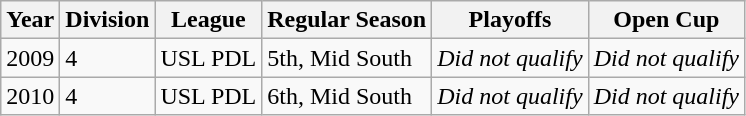<table class="wikitable">
<tr>
<th>Year</th>
<th>Division</th>
<th>League</th>
<th>Regular Season</th>
<th>Playoffs</th>
<th>Open Cup</th>
</tr>
<tr>
<td>2009</td>
<td>4</td>
<td>USL PDL</td>
<td>5th, Mid South</td>
<td><em>Did not qualify</em></td>
<td><em>Did not qualify</em></td>
</tr>
<tr>
<td>2010</td>
<td>4</td>
<td>USL PDL</td>
<td>6th, Mid South</td>
<td><em>Did not qualify</em></td>
<td><em>Did not qualify</em></td>
</tr>
</table>
